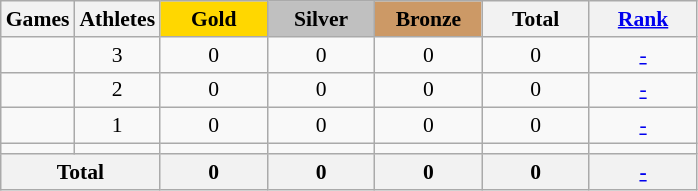<table class="wikitable sortable" style="text-align:center; font-size:90%;">
<tr>
<th>Games</th>
<th>Athletes</th>
<th style="background:gold; width:4.5em; font-weight:bold;">Gold</th>
<th style="background:silver; width:4.5em; font-weight:bold;">Silver</th>
<th style="background:#cc9966; width:4.5em; font-weight:bold;">Bronze</th>
<th style="width:4.5em; font-weight:bold;">Total</th>
<th style="width:4.5em; font-weight:bold;"><a href='#'>Rank</a></th>
</tr>
<tr>
<td align=left></td>
<td>3</td>
<td>0</td>
<td>0</td>
<td>0</td>
<td>0</td>
<td><a href='#'>-</a></td>
</tr>
<tr>
<td align=left></td>
<td>2</td>
<td>0</td>
<td>0</td>
<td>0</td>
<td>0</td>
<td><a href='#'>-</a></td>
</tr>
<tr>
<td align=left></td>
<td>1</td>
<td>0</td>
<td>0</td>
<td>0</td>
<td>0</td>
<td><a href='#'>-</a></td>
</tr>
<tr>
<td align=left><em></em></td>
<td></td>
<td></td>
<td></td>
<td></td>
<td></td>
<td></td>
</tr>
<tr>
<th colspan=2>Total</th>
<th>0</th>
<th>0</th>
<th>0</th>
<th>0</th>
<th><a href='#'>-</a></th>
</tr>
</table>
